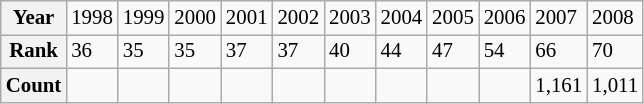<table class="wikitable" style="font-size: 87%;">
<tr>
<th>Year</th>
<td>1998</td>
<td>1999</td>
<td>2000</td>
<td>2001</td>
<td>2002</td>
<td>2003</td>
<td>2004</td>
<td>2005</td>
<td>2006</td>
<td>2007</td>
<td>2008</td>
</tr>
<tr>
<th>Rank</th>
<td>36</td>
<td>35</td>
<td>35</td>
<td>37</td>
<td>37</td>
<td>40</td>
<td>44</td>
<td>47</td>
<td>54</td>
<td>66</td>
<td>70</td>
</tr>
<tr>
<th>Count</th>
<td></td>
<td></td>
<td></td>
<td></td>
<td></td>
<td></td>
<td></td>
<td></td>
<td></td>
<td>1,161</td>
<td>1,011</td>
</tr>
</table>
